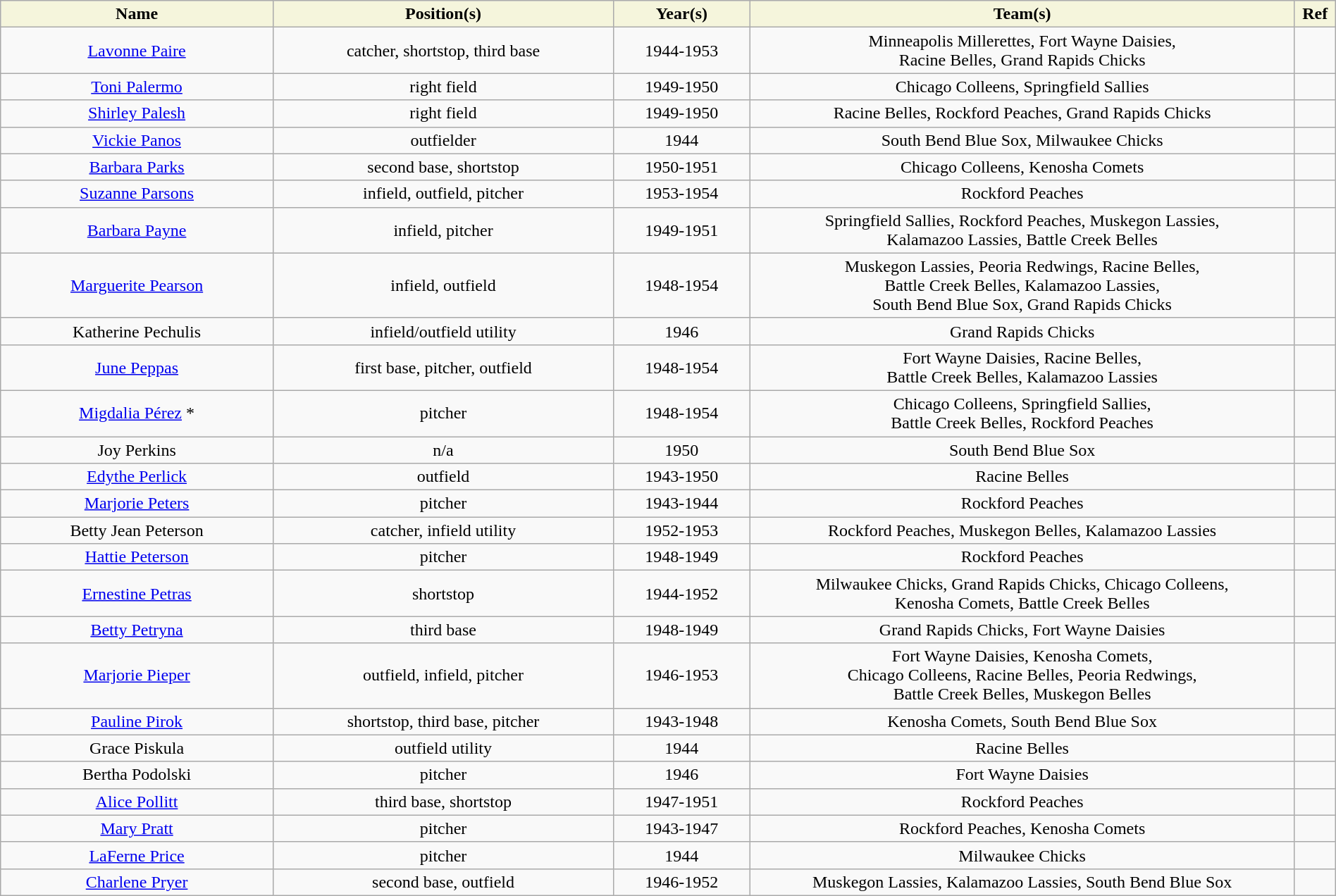<table class="wikitable" style="width: 100%">
<tr>
<th style="background:#F5F5DC;" width=20%>Name</th>
<th width=25% style="background:#F5F5DC;">Position(s)</th>
<th width=10% style="background:#F5F5DC;">Year(s)</th>
<th width=40% style="background:#F5F5DC;">Team(s)</th>
<th width=3% style="background:#F5F5DC;">Ref</th>
</tr>
<tr align=center>
<td><a href='#'>Lavonne Paire</a></td>
<td>catcher, shortstop, third base</td>
<td>1944-1953</td>
<td>Minneapolis Millerettes, Fort Wayne Daisies,<br>Racine Belles, Grand Rapids Chicks</td>
<td></td>
</tr>
<tr align=center>
<td><a href='#'>Toni Palermo</a></td>
<td>right field</td>
<td>1949-1950</td>
<td>Chicago Colleens, Springfield Sallies</td>
<td></td>
</tr>
<tr align=center>
<td><a href='#'>Shirley Palesh</a></td>
<td>right field</td>
<td>1949-1950</td>
<td>Racine Belles, Rockford Peaches, Grand Rapids Chicks</td>
<td></td>
</tr>
<tr align=center>
<td><a href='#'>Vickie Panos</a></td>
<td>outfielder</td>
<td>1944</td>
<td>South Bend Blue Sox, Milwaukee Chicks</td>
<td></td>
</tr>
<tr align=center>
<td><a href='#'>Barbara Parks</a></td>
<td>second base, shortstop</td>
<td>1950-1951</td>
<td>Chicago Colleens, Kenosha Comets</td>
<td></td>
</tr>
<tr align=center>
<td><a href='#'>Suzanne Parsons</a></td>
<td>infield, outfield, pitcher</td>
<td>1953-1954</td>
<td>Rockford Peaches</td>
<td></td>
</tr>
<tr align=center>
<td><a href='#'>Barbara Payne</a></td>
<td>infield, pitcher</td>
<td>1949-1951</td>
<td>Springfield Sallies, Rockford Peaches, Muskegon Lassies,<br>Kalamazoo Lassies, Battle Creek Belles</td>
<td></td>
</tr>
<tr align=center>
<td><a href='#'>Marguerite Pearson</a></td>
<td>infield, outfield</td>
<td>1948-1954</td>
<td>Muskegon Lassies, Peoria Redwings, Racine Belles,<br>Battle Creek Belles, Kalamazoo Lassies,<br>South Bend Blue Sox, Grand Rapids Chicks</td>
<td></td>
</tr>
<tr align=center>
<td>Katherine Pechulis</td>
<td>infield/outfield utility</td>
<td>1946</td>
<td>Grand Rapids Chicks</td>
<td></td>
</tr>
<tr align=center>
<td><a href='#'>June Peppas</a></td>
<td>first base, pitcher, outfield</td>
<td>1948-1954</td>
<td>Fort Wayne Daisies, Racine Belles,<br>Battle Creek Belles, Kalamazoo Lassies</td>
<td></td>
</tr>
<tr align=center>
<td><a href='#'>Migdalia Pérez</a> *</td>
<td>pitcher</td>
<td>1948-1954</td>
<td>Chicago Colleens, Springfield Sallies,<br>Battle Creek Belles, Rockford Peaches</td>
<td></td>
</tr>
<tr align=center>
<td>Joy Perkins</td>
<td>n/a</td>
<td>1950</td>
<td>South Bend Blue Sox</td>
<td></td>
</tr>
<tr align=center>
<td><a href='#'>Edythe Perlick</a></td>
<td>outfield</td>
<td>1943-1950</td>
<td>Racine Belles</td>
<td></td>
</tr>
<tr align=center>
<td><a href='#'>Marjorie Peters</a></td>
<td>pitcher</td>
<td>1943-1944</td>
<td>Rockford Peaches</td>
<td></td>
</tr>
<tr align=center>
<td>Betty Jean Peterson</td>
<td>catcher, infield utility</td>
<td>1952-1953</td>
<td>Rockford Peaches, Muskegon Belles, Kalamazoo Lassies</td>
<td></td>
</tr>
<tr align=center>
<td><a href='#'>Hattie Peterson</a></td>
<td>pitcher</td>
<td>1948-1949</td>
<td>Rockford Peaches</td>
<td></td>
</tr>
<tr align=center>
<td><a href='#'>Ernestine Petras</a></td>
<td>shortstop</td>
<td>1944-1952</td>
<td>Milwaukee Chicks, Grand Rapids Chicks, Chicago Colleens,<br> Kenosha Comets, Battle Creek Belles</td>
<td></td>
</tr>
<tr align=center>
<td><a href='#'>Betty Petryna</a></td>
<td>third base</td>
<td>1948-1949</td>
<td>Grand Rapids Chicks, Fort Wayne Daisies</td>
<td></td>
</tr>
<tr align=center>
<td><a href='#'>Marjorie Pieper</a></td>
<td>outfield, infield, pitcher</td>
<td>1946-1953</td>
<td>Fort Wayne Daisies, Kenosha Comets,<br> Chicago Colleens, Racine Belles, Peoria Redwings,<br> Battle Creek Belles, Muskegon Belles</td>
<td></td>
</tr>
<tr align=center>
<td><a href='#'>Pauline Pirok</a></td>
<td>shortstop, third base, pitcher</td>
<td>1943-1948</td>
<td>Kenosha Comets, South Bend Blue Sox</td>
<td></td>
</tr>
<tr align=center>
<td>Grace Piskula</td>
<td>outfield utility</td>
<td>1944</td>
<td>Racine Belles</td>
<td></td>
</tr>
<tr align=center>
<td>Bertha Podolski</td>
<td>pitcher</td>
<td>1946</td>
<td>Fort Wayne Daisies</td>
<td></td>
</tr>
<tr align=center>
<td><a href='#'>Alice Pollitt</a></td>
<td>third base, shortstop</td>
<td>1947-1951</td>
<td>Rockford Peaches</td>
<td></td>
</tr>
<tr align=center>
<td><a href='#'>Mary Pratt</a></td>
<td>pitcher</td>
<td>1943-1947</td>
<td>Rockford Peaches, Kenosha Comets</td>
<td></td>
</tr>
<tr align=center>
<td><a href='#'>LaFerne Price</a></td>
<td>pitcher</td>
<td>1944</td>
<td>Milwaukee Chicks</td>
<td></td>
</tr>
<tr align=center>
<td><a href='#'>Charlene Pryer</a></td>
<td>second base, outfield</td>
<td>1946-1952</td>
<td>Muskegon Lassies, Kalamazoo Lassies, South Bend Blue Sox</td>
<td></td>
</tr>
</table>
